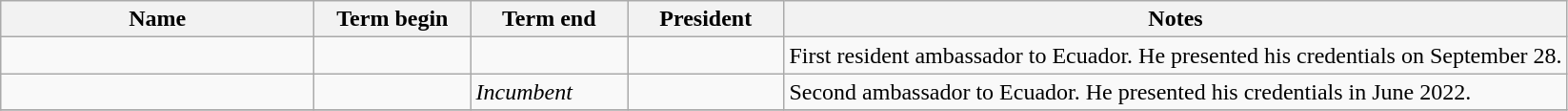<table class="wikitable sortable"  text-align:center;">
<tr>
<th style="width:20%;">Name</th>
<th style="width:10%;">Term begin</th>
<th style="width:10%;">Term end</th>
<th style="width:10%;">President</th>
<th style="width:50%;" class="unsortable">Notes</th>
</tr>
<tr>
<td></td>
<td></td>
<td></td>
<td></td>
<td>First resident ambassador to Ecuador. He presented his credentials on September 28.</td>
</tr>
<tr>
<td></td>
<td></td>
<td><em>Incumbent</em></td>
<td></td>
<td>Second ambassador to Ecuador. He presented his credentials in June 2022.</td>
</tr>
<tr>
</tr>
</table>
